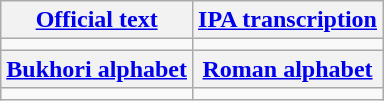<table class="wikitable mw-collapsible mw-collapsed">
<tr>
<th scope="col"><a href='#'>Official text</a></th>
<th scope="col"><a href='#'>IPA transcription</a></th>
</tr>
<tr style="vertical-align:top;white-space:nowrap;">
<td></td>
<td></td>
</tr>
<tr style="vertical-align:top;white-space:nowrap;">
<th scope="col"><a href='#'>Bukhori alphabet</a></th>
<th scope="col"><a href='#'>Roman alphabet</a></th>
</tr>
<tr style="vertical-align:top;white-space:nowrap;">
<td></td>
<td></td>
</tr>
</table>
